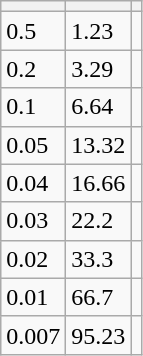<table class="wikitable">
<tr>
<th></th>
<th></th>
<th></th>
</tr>
<tr>
<td>0.5</td>
<td>1.23</td>
<td></td>
</tr>
<tr>
<td>0.2</td>
<td>3.29</td>
<td></td>
</tr>
<tr>
<td>0.1</td>
<td>6.64</td>
<td></td>
</tr>
<tr>
<td>0.05</td>
<td>13.32</td>
<td></td>
</tr>
<tr>
<td>0.04</td>
<td>16.66</td>
<td></td>
</tr>
<tr>
<td>0.03</td>
<td>22.2</td>
<td></td>
</tr>
<tr>
<td>0.02</td>
<td>33.3</td>
<td></td>
</tr>
<tr>
<td>0.01</td>
<td>66.7</td>
<td></td>
</tr>
<tr>
<td>0.007</td>
<td>95.23</td>
<td></td>
</tr>
</table>
